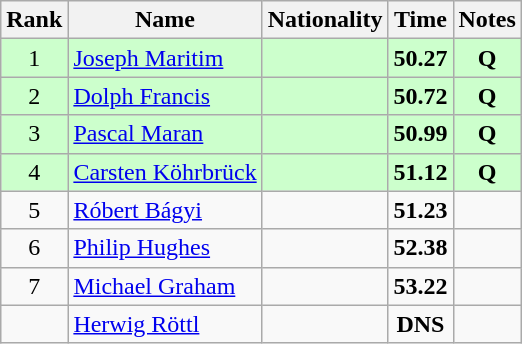<table class="wikitable sortable" style="text-align:center">
<tr>
<th>Rank</th>
<th>Name</th>
<th>Nationality</th>
<th>Time</th>
<th>Notes</th>
</tr>
<tr bgcolor=ccffcc>
<td>1</td>
<td align=left><a href='#'>Joseph Maritim</a></td>
<td align=left></td>
<td><strong>50.27</strong></td>
<td><strong>Q</strong></td>
</tr>
<tr bgcolor=ccffcc>
<td>2</td>
<td align=left><a href='#'>Dolph Francis</a></td>
<td align=left></td>
<td><strong>50.72</strong></td>
<td><strong>Q</strong></td>
</tr>
<tr bgcolor=ccffcc>
<td>3</td>
<td align=left><a href='#'>Pascal Maran</a></td>
<td align=left></td>
<td><strong>50.99</strong></td>
<td><strong>Q</strong></td>
</tr>
<tr bgcolor=ccffcc>
<td>4</td>
<td align=left><a href='#'>Carsten Köhrbrück</a></td>
<td align=left></td>
<td><strong>51.12</strong></td>
<td><strong>Q</strong></td>
</tr>
<tr>
<td>5</td>
<td align=left><a href='#'>Róbert Bágyi</a></td>
<td align=left></td>
<td><strong>51.23</strong></td>
<td></td>
</tr>
<tr>
<td>6</td>
<td align=left><a href='#'>Philip Hughes</a></td>
<td align=left></td>
<td><strong>52.38</strong></td>
<td></td>
</tr>
<tr>
<td>7</td>
<td align=left><a href='#'>Michael Graham</a></td>
<td align=left></td>
<td><strong>53.22</strong></td>
<td></td>
</tr>
<tr>
<td></td>
<td align=left><a href='#'>Herwig Röttl</a></td>
<td align=left></td>
<td><strong>DNS</strong></td>
<td></td>
</tr>
</table>
